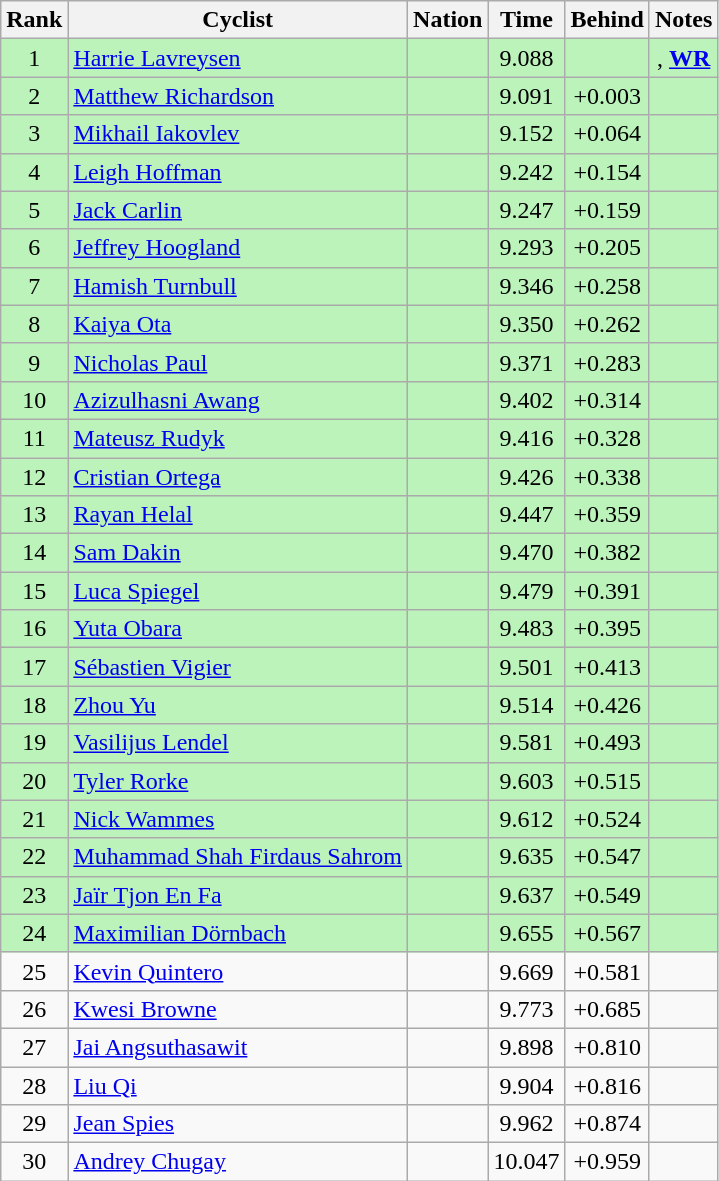<table class="wikitable sortable" style="text-align:center">
<tr>
<th>Rank</th>
<th>Cyclist</th>
<th>Nation</th>
<th>Time</th>
<th>Behind</th>
<th class="unsortable">Notes</th>
</tr>
<tr bgcolor=bbf3bb>
<td>1</td>
<td align=left><a href='#'>Harrie Lavreysen</a></td>
<td align=left></td>
<td>9.088</td>
<td></td>
<td>, <strong><a href='#'>WR</a></strong></td>
</tr>
<tr bgcolor=bbf3bb>
<td>2</td>
<td align=left><a href='#'>Matthew Richardson</a></td>
<td align=left></td>
<td>9.091</td>
<td>+0.003</td>
<td></td>
</tr>
<tr bgcolor=bbf3bb>
<td>3</td>
<td align=left><a href='#'>Mikhail Iakovlev</a></td>
<td align=left></td>
<td>9.152</td>
<td>+0.064</td>
<td></td>
</tr>
<tr bgcolor=bbf3bb>
<td>4</td>
<td align=left><a href='#'>Leigh Hoffman</a></td>
<td align=left></td>
<td>9.242</td>
<td>+0.154</td>
<td></td>
</tr>
<tr bgcolor=bbf3bb>
<td>5</td>
<td align=left><a href='#'>Jack Carlin</a></td>
<td align=left></td>
<td>9.247</td>
<td>+0.159</td>
<td></td>
</tr>
<tr bgcolor=bbf3bb>
<td>6</td>
<td align=left><a href='#'>Jeffrey Hoogland</a></td>
<td align=left></td>
<td>9.293</td>
<td>+0.205</td>
<td></td>
</tr>
<tr bgcolor=bbf3bb>
<td>7</td>
<td align=left><a href='#'>Hamish Turnbull</a></td>
<td align=left></td>
<td>9.346</td>
<td>+0.258</td>
<td></td>
</tr>
<tr bgcolor=bbf3bb>
<td>8</td>
<td align=left><a href='#'>Kaiya Ota</a></td>
<td align=left></td>
<td>9.350</td>
<td>+0.262</td>
<td></td>
</tr>
<tr bgcolor=bbf3bb>
<td>9</td>
<td align=left><a href='#'>Nicholas Paul</a></td>
<td align=left></td>
<td>9.371</td>
<td>+0.283</td>
<td></td>
</tr>
<tr bgcolor=bbf3bb>
<td>10</td>
<td align=left><a href='#'>Azizulhasni Awang</a></td>
<td align=left></td>
<td>9.402</td>
<td>+0.314</td>
<td></td>
</tr>
<tr bgcolor=bbf3bb>
<td>11</td>
<td align=left><a href='#'>Mateusz Rudyk</a></td>
<td align=left></td>
<td>9.416</td>
<td>+0.328</td>
<td></td>
</tr>
<tr bgcolor=bbf3bb>
<td>12</td>
<td align=left><a href='#'>Cristian Ortega</a></td>
<td align=left></td>
<td>9.426</td>
<td>+0.338</td>
<td></td>
</tr>
<tr bgcolor=bbf3bb>
<td>13</td>
<td align=left><a href='#'>Rayan Helal</a></td>
<td align=left></td>
<td>9.447</td>
<td>+0.359</td>
<td></td>
</tr>
<tr bgcolor=bbf3bb>
<td>14</td>
<td align=left><a href='#'>Sam Dakin</a></td>
<td align=left></td>
<td>9.470</td>
<td>+0.382</td>
<td></td>
</tr>
<tr bgcolor=bbf3bb>
<td>15</td>
<td align=left><a href='#'>Luca Spiegel</a></td>
<td align=left></td>
<td>9.479</td>
<td>+0.391</td>
<td></td>
</tr>
<tr bgcolor=bbf3bb>
<td>16</td>
<td align=left><a href='#'>Yuta Obara</a></td>
<td align=left></td>
<td>9.483</td>
<td>+0.395</td>
<td></td>
</tr>
<tr bgcolor=bbf3bb>
<td>17</td>
<td align=left><a href='#'>Sébastien Vigier</a></td>
<td align=left></td>
<td>9.501</td>
<td>+0.413</td>
<td></td>
</tr>
<tr bgcolor=bbf3bb>
<td>18</td>
<td align=left><a href='#'>Zhou Yu</a></td>
<td align=left></td>
<td>9.514</td>
<td>+0.426</td>
<td></td>
</tr>
<tr bgcolor=bbf3bb>
<td>19</td>
<td align=left><a href='#'>Vasilijus Lendel</a></td>
<td align=left></td>
<td>9.581</td>
<td>+0.493</td>
<td></td>
</tr>
<tr bgcolor=bbf3bb>
<td>20</td>
<td align=left><a href='#'>Tyler Rorke</a></td>
<td align=left></td>
<td>9.603</td>
<td>+0.515</td>
<td></td>
</tr>
<tr bgcolor=bbf3bb>
<td>21</td>
<td align=left><a href='#'>Nick Wammes</a></td>
<td align=left></td>
<td>9.612</td>
<td>+0.524</td>
<td></td>
</tr>
<tr bgcolor=bbf3bb>
<td>22</td>
<td align=left><a href='#'>Muhammad Shah Firdaus Sahrom</a></td>
<td align=left></td>
<td>9.635</td>
<td>+0.547</td>
<td></td>
</tr>
<tr bgcolor=bbf3bb>
<td>23</td>
<td align=left><a href='#'>Jaïr Tjon En Fa</a></td>
<td align=left></td>
<td>9.637</td>
<td>+0.549</td>
<td></td>
</tr>
<tr bgcolor=bbf3bb>
<td>24</td>
<td align=left><a href='#'>Maximilian Dörnbach</a></td>
<td align=left></td>
<td>9.655</td>
<td>+0.567</td>
<td></td>
</tr>
<tr>
<td>25</td>
<td align=left><a href='#'>Kevin Quintero</a></td>
<td align=left></td>
<td>9.669</td>
<td>+0.581</td>
<td></td>
</tr>
<tr>
<td>26</td>
<td align=left><a href='#'>Kwesi Browne</a></td>
<td align=left></td>
<td>9.773</td>
<td>+0.685</td>
<td></td>
</tr>
<tr>
<td>27</td>
<td align=left><a href='#'>Jai Angsuthasawit</a></td>
<td align=left></td>
<td>9.898</td>
<td>+0.810</td>
<td></td>
</tr>
<tr>
<td>28</td>
<td align=left><a href='#'>Liu Qi</a></td>
<td align=left></td>
<td>9.904</td>
<td>+0.816</td>
<td></td>
</tr>
<tr>
<td>29</td>
<td align=left><a href='#'>Jean Spies</a></td>
<td align=left></td>
<td>9.962</td>
<td>+0.874</td>
<td></td>
</tr>
<tr>
<td>30</td>
<td align=left><a href='#'>Andrey Chugay</a></td>
<td align=left></td>
<td>10.047</td>
<td>+0.959</td>
<td></td>
</tr>
</table>
